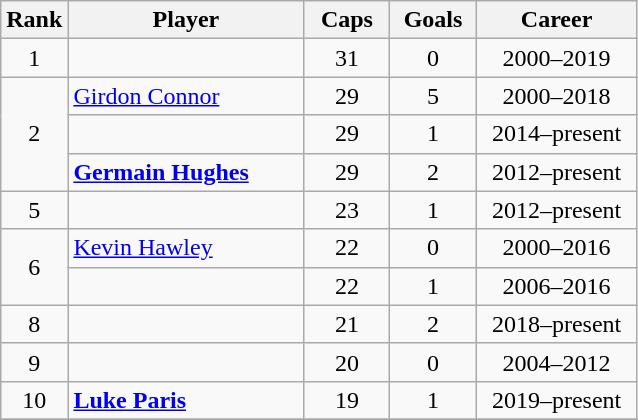<table class="wikitable sortable" style="text-align:center;">
<tr>
<th width=30px>Rank</th>
<th style="width:150px;">Player</th>
<th width=50px>Caps</th>
<th width=50px>Goals</th>
<th style="width:100px;">Career</th>
</tr>
<tr>
<td>1</td>
<td style="text-align: left;"></td>
<td>31</td>
<td>0</td>
<td>2000–2019</td>
</tr>
<tr>
<td rowspan=3>2</td>
<td style="text-align: left;"><a href='#'>Girdon Connor</a></td>
<td>29</td>
<td>5</td>
<td>2000–2018</td>
</tr>
<tr>
<td style="text-align:left;"><strong></strong></td>
<td>29</td>
<td>1</td>
<td>2014–present</td>
</tr>
<tr>
<td style="text-align:left;"><strong><a href='#'>Germain Hughes</a></strong></td>
<td>29</td>
<td>2</td>
<td>2012–present</td>
</tr>
<tr>
<td>5</td>
<td style="text-align:left;"><strong></strong></td>
<td>23</td>
<td>1</td>
<td>2012–present</td>
</tr>
<tr>
<td rowspan=2>6</td>
<td style="text-align: left;"><a href='#'>Kevin Hawley</a></td>
<td>22</td>
<td>0</td>
<td>2000–2016</td>
</tr>
<tr>
<td style="text-align: left;"></td>
<td>22</td>
<td>1</td>
<td>2006–2016</td>
</tr>
<tr>
<td>8</td>
<td style="text-align:left;"><strong></strong></td>
<td>21</td>
<td>2</td>
<td>2018–present</td>
</tr>
<tr>
<td>9</td>
<td style="text-align: left;"></td>
<td>20</td>
<td>0</td>
<td>2004–2012</td>
</tr>
<tr>
<td>10</td>
<td style="text-align: left;"><strong><a href='#'>Luke Paris</a></strong></td>
<td>19</td>
<td>1</td>
<td>2019–present</td>
</tr>
<tr>
</tr>
</table>
